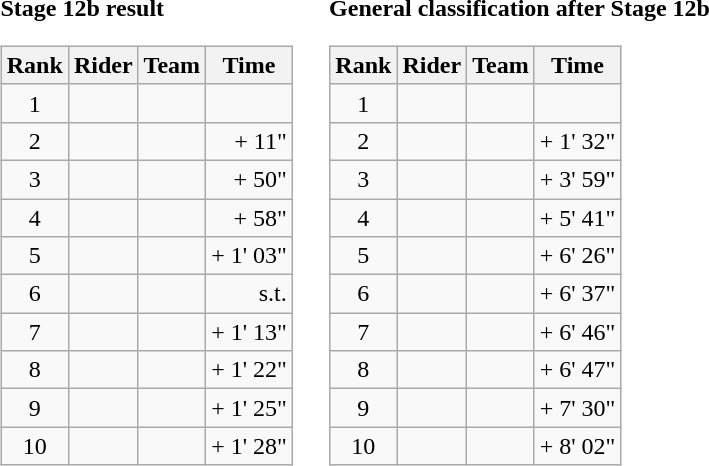<table>
<tr>
<td><strong>Stage 12b result</strong><br><table class="wikitable">
<tr>
<th scope="col">Rank</th>
<th scope="col">Rider</th>
<th scope="col">Team</th>
<th scope="col">Time</th>
</tr>
<tr>
<td style="text-align:center;">1</td>
<td></td>
<td></td>
<td style="text-align:right;"></td>
</tr>
<tr>
<td style="text-align:center;">2</td>
<td></td>
<td></td>
<td style="text-align:right;">+ 11"</td>
</tr>
<tr>
<td style="text-align:center;">3</td>
<td></td>
<td></td>
<td style="text-align:right;">+ 50"</td>
</tr>
<tr>
<td style="text-align:center;">4</td>
<td></td>
<td></td>
<td style="text-align:right;">+ 58"</td>
</tr>
<tr>
<td style="text-align:center;">5</td>
<td></td>
<td></td>
<td style="text-align:right;">+ 1' 03"</td>
</tr>
<tr>
<td style="text-align:center;">6</td>
<td></td>
<td></td>
<td style="text-align:right;">s.t.</td>
</tr>
<tr>
<td style="text-align:center;">7</td>
<td></td>
<td></td>
<td style="text-align:right;">+ 1' 13"</td>
</tr>
<tr>
<td style="text-align:center;">8</td>
<td></td>
<td></td>
<td style="text-align:right;">+ 1' 22"</td>
</tr>
<tr>
<td style="text-align:center;">9</td>
<td></td>
<td></td>
<td style="text-align:right;">+ 1' 25"</td>
</tr>
<tr>
<td style="text-align:center;">10</td>
<td></td>
<td></td>
<td style="text-align:right;">+ 1' 28"</td>
</tr>
</table>
</td>
<td></td>
<td><strong>General classification after Stage 12b</strong><br><table class="wikitable">
<tr>
<th scope="col">Rank</th>
<th scope="col">Rider</th>
<th scope="col">Team</th>
<th scope="col">Time</th>
</tr>
<tr>
<td style="text-align:center;">1</td>
<td></td>
<td></td>
<td style="text-align:right;"></td>
</tr>
<tr>
<td style="text-align:center;">2</td>
<td></td>
<td></td>
<td style="text-align:right;">+ 1' 32"</td>
</tr>
<tr>
<td style="text-align:center;">3</td>
<td></td>
<td></td>
<td style="text-align:right;">+ 3' 59"</td>
</tr>
<tr>
<td style="text-align:center;">4</td>
<td></td>
<td></td>
<td style="text-align:right;">+ 5' 41"</td>
</tr>
<tr>
<td style="text-align:center;">5</td>
<td></td>
<td></td>
<td style="text-align:right;">+ 6' 26"</td>
</tr>
<tr>
<td style="text-align:center;">6</td>
<td></td>
<td></td>
<td style="text-align:right;">+ 6' 37"</td>
</tr>
<tr>
<td style="text-align:center;">7</td>
<td></td>
<td></td>
<td style="text-align:right;">+ 6' 46"</td>
</tr>
<tr>
<td style="text-align:center;">8</td>
<td></td>
<td></td>
<td style="text-align:right;">+ 6' 47"</td>
</tr>
<tr>
<td style="text-align:center;">9</td>
<td></td>
<td></td>
<td style="text-align:right;">+ 7' 30"</td>
</tr>
<tr>
<td style="text-align:center;">10</td>
<td></td>
<td></td>
<td style="text-align:right;">+ 8' 02"</td>
</tr>
</table>
</td>
</tr>
</table>
